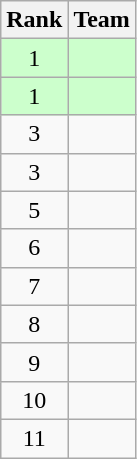<table class=wikitable style="text-align: center;">
<tr>
<th>Rank</th>
<th>Team</th>
</tr>
<tr style="background: #CCFFCC;">
<td>1</td>
<td style="text-align: left;"><strong></strong></td>
</tr>
<tr style="background: #CCFFCC;">
<td>1</td>
<td style="text-align: left;"><strong></strong></td>
</tr>
<tr>
<td>3</td>
<td style="text-align: left;"></td>
</tr>
<tr>
<td>3</td>
<td style="text-align: left;"></td>
</tr>
<tr>
<td>5</td>
<td style="text-align: left;"></td>
</tr>
<tr>
<td>6</td>
<td style="text-align: left;"></td>
</tr>
<tr>
<td>7</td>
<td style="text-align: left;"></td>
</tr>
<tr>
<td>8</td>
<td style="text-align: left;"></td>
</tr>
<tr>
<td>9</td>
<td style="text-align: left;"></td>
</tr>
<tr>
<td>10</td>
<td style="text-align: left;"></td>
</tr>
<tr>
<td>11</td>
<td style="text-align: left;"></td>
</tr>
</table>
